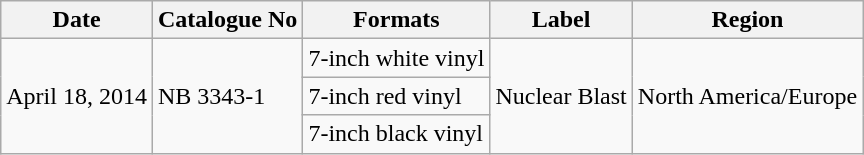<table class="wikitable plainrowheaders">
<tr>
<th scope="col">Date</th>
<th scope="col">Catalogue No</th>
<th scope="col">Formats</th>
<th scope="col">Label</th>
<th scope="col">Region</th>
</tr>
<tr>
<td rowspan=3>April 18, 2014</td>
<td rowspan=3>NB 3343-1</td>
<td>7-inch white vinyl</td>
<td rowspan=3>Nuclear Blast</td>
<td rowspan=3>North America/Europe</td>
</tr>
<tr>
<td>7-inch red vinyl</td>
</tr>
<tr>
<td>7-inch black vinyl</td>
</tr>
</table>
